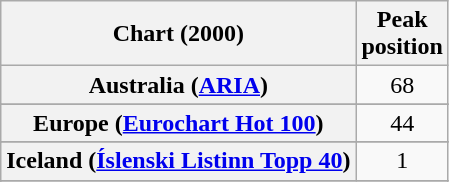<table class="wikitable sortable plainrowheaders" style="text-align:center">
<tr>
<th>Chart (2000)</th>
<th>Peak<br>position</th>
</tr>
<tr>
<th scope="row">Australia (<a href='#'>ARIA</a>)</th>
<td>68</td>
</tr>
<tr>
</tr>
<tr>
</tr>
<tr>
<th scope="row">Europe (<a href='#'>Eurochart Hot 100</a>)</th>
<td>44</td>
</tr>
<tr>
</tr>
<tr>
</tr>
<tr>
<th scope="row">Iceland (<a href='#'>Íslenski Listinn Topp 40</a>)</th>
<td>1</td>
</tr>
<tr>
</tr>
<tr>
</tr>
<tr>
</tr>
<tr>
</tr>
<tr>
</tr>
<tr>
</tr>
<tr>
</tr>
</table>
